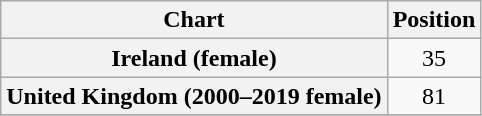<table class="wikitable sortable plainrowheaders">
<tr>
<th scope="col">Chart</th>
<th scope="col">Position</th>
</tr>
<tr>
<th scope="row">Ireland (female)</th>
<td style="text-align:center;">35</td>
</tr>
<tr>
<th scope="row">United Kingdom (2000–2019 female)</th>
<td style="text-align:center;">81</td>
</tr>
<tr>
</tr>
</table>
